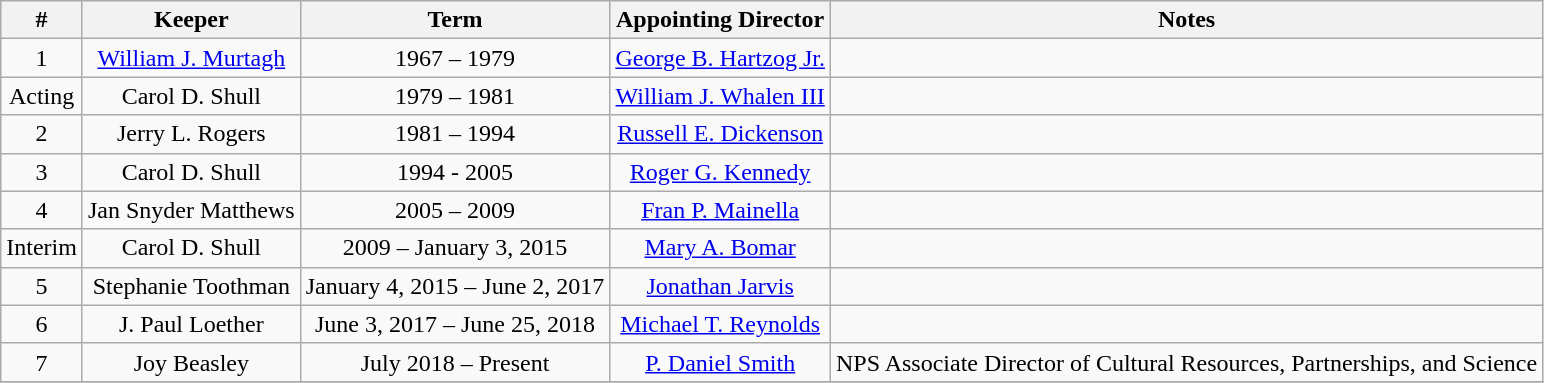<table class=wikitable style="text-align:center">
<tr>
<th>#</th>
<th>Keeper</th>
<th>Term</th>
<th>Appointing Director</th>
<th>Notes</th>
</tr>
<tr>
<td>1</td>
<td><a href='#'>William J. Murtagh</a></td>
<td>1967 – 1979</td>
<td><a href='#'>George B. Hartzog Jr.</a></td>
<td></td>
</tr>
<tr>
<td>Acting</td>
<td>Carol D. Shull</td>
<td>1979 – 1981</td>
<td><a href='#'>William J. Whalen III</a></td>
<td></td>
</tr>
<tr>
<td>2</td>
<td>Jerry L. Rogers</td>
<td>1981 – 1994</td>
<td><a href='#'>Russell E. Dickenson</a></td>
<td></td>
</tr>
<tr>
<td>3</td>
<td>Carol D. Shull</td>
<td>1994 - 2005</td>
<td><a href='#'>Roger G. Kennedy</a></td>
<td></td>
</tr>
<tr>
<td>4</td>
<td>Jan Snyder Matthews</td>
<td>2005 – 2009</td>
<td><a href='#'>Fran P. Mainella</a></td>
<td></td>
</tr>
<tr>
<td>Interim</td>
<td>Carol D. Shull</td>
<td>2009 – January 3, 2015</td>
<td><a href='#'>Mary A. Bomar</a></td>
<td></td>
</tr>
<tr>
<td>5</td>
<td>Stephanie Toothman</td>
<td>January 4, 2015 – June 2, 2017</td>
<td><a href='#'>Jonathan Jarvis</a></td>
<td></td>
</tr>
<tr>
<td>6</td>
<td>J. Paul Loether</td>
<td>June 3, 2017 – June 25, 2018</td>
<td><a href='#'>Michael T. Reynolds</a></td>
<td></td>
</tr>
<tr>
<td>7</td>
<td>Joy Beasley</td>
<td>July 2018 – Present</td>
<td><a href='#'>P. Daniel Smith</a></td>
<td>NPS Associate Director of Cultural Resources, Partnerships, and Science</td>
</tr>
<tr>
</tr>
</table>
